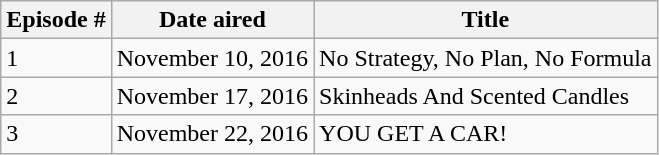<table class="wikitable">
<tr>
<th>Episode #</th>
<th>Date aired</th>
<th>Title</th>
</tr>
<tr>
<td>1</td>
<td>November 10, 2016</td>
<td>No Strategy, No Plan, No Formula</td>
</tr>
<tr>
<td>2</td>
<td>November 17, 2016</td>
<td>Skinheads And Scented Candles</td>
</tr>
<tr>
<td>3</td>
<td>November 22, 2016</td>
<td>YOU GET A CAR!</td>
</tr>
</table>
